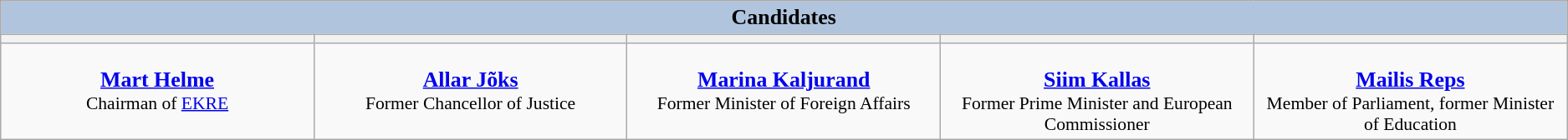<table class="wikitable" style="font-size:90%">
<tr>
<th style="background:#B0C4DE" colspan="5"><big>Candidates</big></th>
</tr>
<tr>
<th scope="col" style="width:20%;"></th>
<th scope="col" style="width:20%;"></th>
<th scope="col" style="width:20%;"></th>
<th scope="col" style="width:20%;"></th>
<th scope="col" style="width:20%;"></th>
</tr>
<tr>
<td style="vertical-align: top; text-align: center;"><br><big><strong><a href='#'>Mart Helme</a></strong></big><br>Chairman of <a href='#'>EKRE</a></td>
<td style="vertical-align: top; text-align: center;"><br><big><strong><a href='#'>Allar Jõks</a></strong></big><br>Former Chancellor of Justice</td>
<td style="vertical-align: top; text-align: center;"><br><big><strong><a href='#'>Marina Kaljurand</a></strong></big><br>Former Minister of Foreign Affairs</td>
<td style="vertical-align: top; text-align: center;"><br><big><strong><a href='#'>Siim Kallas</a></strong></big><br>Former Prime Minister and European Commissioner</td>
<td style="vertical-align: top; text-align: center;"><br><big><strong><a href='#'>Mailis Reps</a></strong></big><br>Member of Parliament, former Minister of Education</td>
</tr>
</table>
